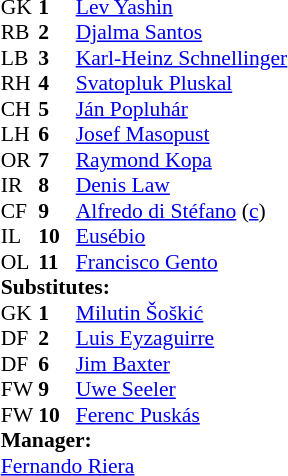<table cellspacing="0" cellpadding="0" style="font-size:90%; margin:0.2em auto;">
<tr>
<th width="25"></th>
<th width="25"></th>
</tr>
<tr>
<td>GK</td>
<td><strong>1</strong></td>
<td> <a href='#'>Lev Yashin</a></td>
</tr>
<tr>
<td>RB</td>
<td><strong>2</strong></td>
<td> <a href='#'>Djalma Santos</a></td>
</tr>
<tr>
<td>LB</td>
<td><strong>3</strong></td>
<td> <a href='#'>Karl-Heinz Schnellinger</a></td>
</tr>
<tr>
<td>RH</td>
<td><strong>4</strong></td>
<td> <a href='#'>Svatopluk Pluskal</a></td>
</tr>
<tr>
<td>CH</td>
<td><strong>5</strong></td>
<td> <a href='#'>Ján Popluhár</a></td>
</tr>
<tr>
<td>LH</td>
<td><strong>6</strong></td>
<td> <a href='#'>Josef Masopust</a></td>
</tr>
<tr>
<td>OR</td>
<td><strong>7</strong></td>
<td> <a href='#'>Raymond Kopa</a></td>
</tr>
<tr>
<td>IR</td>
<td><strong>8</strong></td>
<td> <a href='#'>Denis Law</a></td>
</tr>
<tr>
<td>CF</td>
<td><strong>9</strong></td>
<td> <a href='#'>Alfredo di Stéfano</a> (<a href='#'>c</a>)</td>
</tr>
<tr>
<td>IL</td>
<td><strong>10</strong></td>
<td> <a href='#'>Eusébio</a></td>
</tr>
<tr>
<td>OL</td>
<td><strong>11</strong></td>
<td> <a href='#'>Francisco Gento</a></td>
</tr>
<tr>
<td colspan=4><strong>Substitutes:</strong></td>
</tr>
<tr>
<td>GK</td>
<td><strong>1</strong></td>
<td> <a href='#'>Milutin Šoškić</a></td>
</tr>
<tr>
<td>DF</td>
<td><strong>2</strong></td>
<td> <a href='#'>Luis Eyzaguirre</a></td>
</tr>
<tr>
<td>DF</td>
<td><strong>6</strong></td>
<td> <a href='#'>Jim Baxter</a></td>
</tr>
<tr>
<td>FW</td>
<td><strong>9</strong></td>
<td> <a href='#'>Uwe Seeler</a></td>
</tr>
<tr>
<td>FW</td>
<td><strong>10</strong></td>
<td> <a href='#'>Ferenc Puskás</a></td>
</tr>
<tr>
<td colspan=4><strong>Manager:</strong></td>
</tr>
<tr>
<td colspan="4"> <a href='#'>Fernando Riera</a></td>
</tr>
</table>
